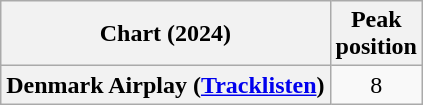<table class="wikitable plainrowheaders sortable" border="1" style="text-align:center;">
<tr>
<th scope="col">Chart (2024)</th>
<th scope="col">Peak<br>position</th>
</tr>
<tr>
<th scope="row">Denmark Airplay (<a href='#'>Tracklisten</a>)</th>
<td>8</td>
</tr>
</table>
